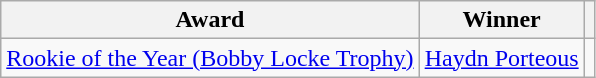<table class="wikitable">
<tr>
<th>Award</th>
<th>Winner</th>
<th></th>
</tr>
<tr>
<td><a href='#'>Rookie of the Year (Bobby Locke Trophy)</a></td>
<td> <a href='#'>Haydn Porteous</a></td>
<td></td>
</tr>
</table>
